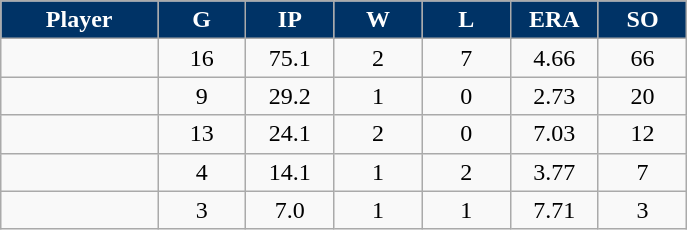<table class="wikitable sortable">
<tr>
<th style="background:#036; color:white; width:16%;">Player</th>
<th style="background:#036; color:white; width:9%;">G</th>
<th style="background:#036; color:white; width:9%;">IP</th>
<th style="background:#036; color:white; width:9%;">W</th>
<th style="background:#036; color:white; width:9%;">L</th>
<th style="background:#036; color:white; width:9%;">ERA</th>
<th style="background:#036; color:white; width:9%;">SO</th>
</tr>
<tr style="text-align:center;">
<td></td>
<td>16</td>
<td>75.1</td>
<td>2</td>
<td>7</td>
<td>4.66</td>
<td>66</td>
</tr>
<tr style="text-align:center;">
<td></td>
<td>9</td>
<td>29.2</td>
<td>1</td>
<td>0</td>
<td>2.73</td>
<td>20</td>
</tr>
<tr style="text-align:center;">
<td></td>
<td>13</td>
<td>24.1</td>
<td>2</td>
<td>0</td>
<td>7.03</td>
<td>12</td>
</tr>
<tr style="text-align:center;">
<td></td>
<td>4</td>
<td>14.1</td>
<td>1</td>
<td>2</td>
<td>3.77</td>
<td>7</td>
</tr>
<tr align=center>
<td></td>
<td>3</td>
<td>7.0</td>
<td>1</td>
<td>1</td>
<td>7.71</td>
<td>3</td>
</tr>
</table>
